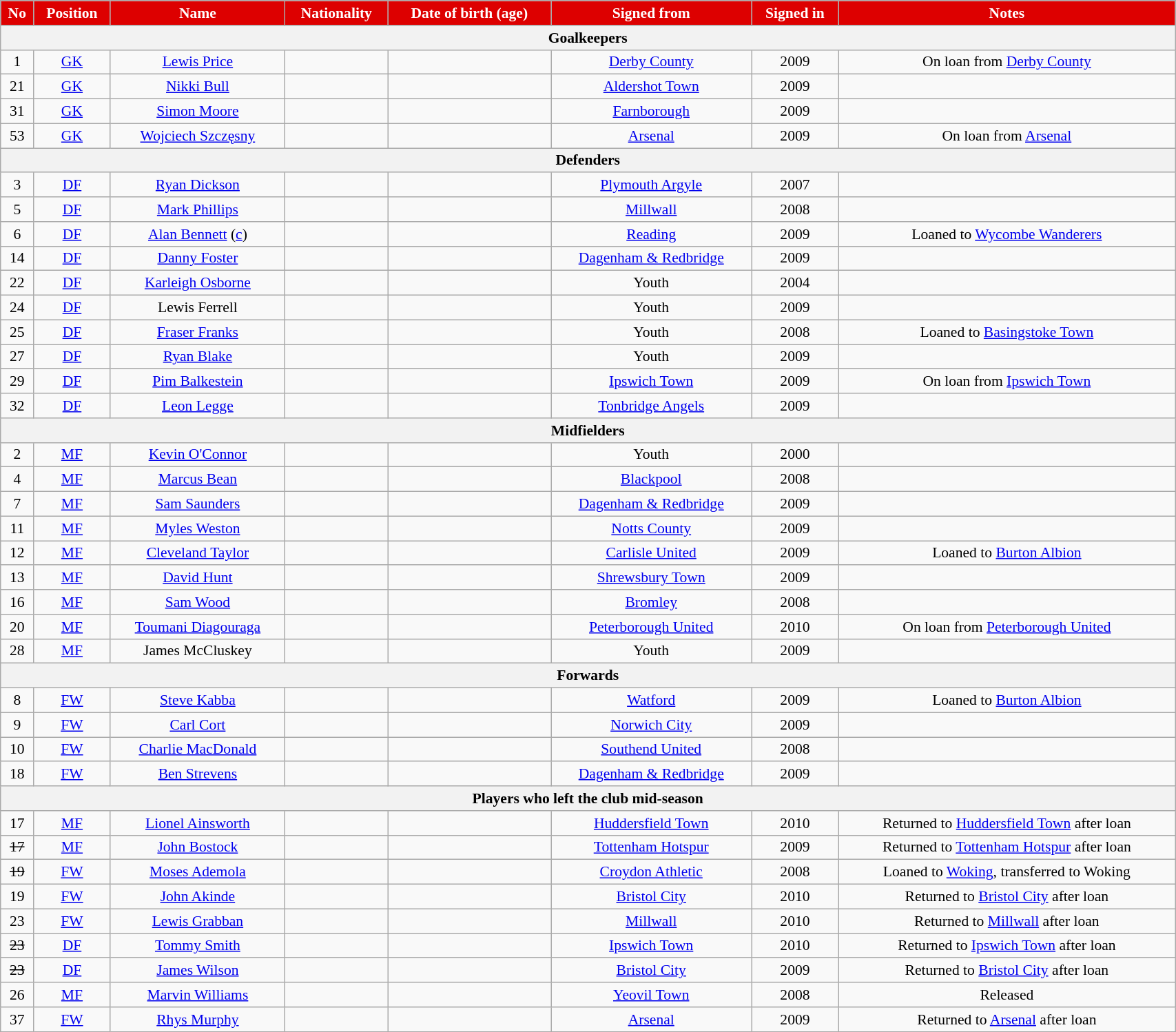<table class="wikitable" style="text-align:center; font-size:90%; width:90%;">
<tr>
<th style="background:#d00; color:white; text-align:center;">No</th>
<th style="background:#d00; color:white; text-align:center;">Position</th>
<th style="background:#d00; color:white; text-align:center;">Name</th>
<th style="background:#d00; color:white; text-align:center;">Nationality</th>
<th style="background:#d00; color:white; text-align:center;">Date of birth (age)</th>
<th style="background:#d00; color:white; text-align:center;">Signed from</th>
<th style="background:#d00; color:white; text-align:center;">Signed in</th>
<th style="background:#d00; color:white; text-align:center;">Notes</th>
</tr>
<tr>
<th colspan="8">Goalkeepers</th>
</tr>
<tr>
<td>1</td>
<td><a href='#'>GK</a></td>
<td><a href='#'>Lewis Price</a></td>
<td></td>
<td></td>
<td><a href='#'>Derby County</a></td>
<td>2009</td>
<td>On loan from <a href='#'>Derby County</a></td>
</tr>
<tr>
<td>21</td>
<td><a href='#'>GK</a></td>
<td><a href='#'>Nikki Bull</a></td>
<td></td>
<td></td>
<td><a href='#'>Aldershot Town</a></td>
<td>2009</td>
<td></td>
</tr>
<tr>
<td>31</td>
<td><a href='#'>GK</a></td>
<td><a href='#'>Simon Moore</a></td>
<td></td>
<td></td>
<td><a href='#'>Farnborough</a></td>
<td>2009</td>
<td></td>
</tr>
<tr>
<td>53</td>
<td><a href='#'>GK</a></td>
<td><a href='#'>Wojciech Szczęsny</a></td>
<td></td>
<td></td>
<td><a href='#'>Arsenal</a></td>
<td>2009</td>
<td>On loan from <a href='#'>Arsenal</a></td>
</tr>
<tr>
<th colspan="8">Defenders</th>
</tr>
<tr>
<td>3</td>
<td><a href='#'>DF</a></td>
<td><a href='#'>Ryan Dickson</a></td>
<td></td>
<td></td>
<td><a href='#'>Plymouth Argyle</a></td>
<td>2007</td>
<td></td>
</tr>
<tr>
<td>5</td>
<td><a href='#'>DF</a></td>
<td><a href='#'>Mark Phillips</a></td>
<td></td>
<td></td>
<td><a href='#'>Millwall</a></td>
<td>2008</td>
<td></td>
</tr>
<tr>
<td>6</td>
<td><a href='#'>DF</a></td>
<td><a href='#'>Alan Bennett</a> (<a href='#'>c</a>)</td>
<td></td>
<td></td>
<td><a href='#'>Reading</a></td>
<td>2009</td>
<td>Loaned to <a href='#'>Wycombe Wanderers</a></td>
</tr>
<tr>
<td>14</td>
<td><a href='#'>DF</a></td>
<td><a href='#'>Danny Foster</a></td>
<td></td>
<td></td>
<td><a href='#'>Dagenham & Redbridge</a></td>
<td>2009</td>
<td></td>
</tr>
<tr>
<td>22</td>
<td><a href='#'>DF</a></td>
<td><a href='#'>Karleigh Osborne</a></td>
<td></td>
<td></td>
<td>Youth</td>
<td>2004</td>
<td></td>
</tr>
<tr>
<td>24</td>
<td><a href='#'>DF</a></td>
<td>Lewis Ferrell</td>
<td></td>
<td></td>
<td>Youth</td>
<td>2009</td>
<td></td>
</tr>
<tr>
<td>25</td>
<td><a href='#'>DF</a></td>
<td><a href='#'>Fraser Franks</a></td>
<td></td>
<td></td>
<td>Youth</td>
<td>2008</td>
<td>Loaned to <a href='#'>Basingstoke Town</a></td>
</tr>
<tr>
<td>27</td>
<td><a href='#'>DF</a></td>
<td><a href='#'>Ryan Blake</a></td>
<td></td>
<td></td>
<td>Youth</td>
<td>2009</td>
<td></td>
</tr>
<tr>
<td>29</td>
<td><a href='#'>DF</a></td>
<td><a href='#'>Pim Balkestein</a></td>
<td></td>
<td></td>
<td><a href='#'>Ipswich Town</a></td>
<td>2009</td>
<td>On loan from <a href='#'>Ipswich Town</a></td>
</tr>
<tr>
<td>32</td>
<td><a href='#'>DF</a></td>
<td><a href='#'>Leon Legge</a></td>
<td></td>
<td></td>
<td><a href='#'>Tonbridge Angels</a></td>
<td>2009</td>
<td></td>
</tr>
<tr>
<th colspan="8">Midfielders</th>
</tr>
<tr>
<td>2</td>
<td><a href='#'>MF</a></td>
<td><a href='#'>Kevin O'Connor</a></td>
<td></td>
<td></td>
<td>Youth</td>
<td>2000</td>
<td></td>
</tr>
<tr>
<td>4</td>
<td><a href='#'>MF</a></td>
<td><a href='#'>Marcus Bean</a></td>
<td></td>
<td></td>
<td><a href='#'>Blackpool</a></td>
<td>2008</td>
<td></td>
</tr>
<tr>
<td>7</td>
<td><a href='#'>MF</a></td>
<td><a href='#'>Sam Saunders</a></td>
<td></td>
<td></td>
<td><a href='#'>Dagenham & Redbridge</a></td>
<td>2009</td>
<td></td>
</tr>
<tr>
<td>11</td>
<td><a href='#'>MF</a></td>
<td><a href='#'>Myles Weston</a></td>
<td></td>
<td></td>
<td><a href='#'>Notts County</a></td>
<td>2009</td>
<td></td>
</tr>
<tr>
<td>12</td>
<td><a href='#'>MF</a></td>
<td><a href='#'>Cleveland Taylor</a></td>
<td></td>
<td></td>
<td><a href='#'>Carlisle United</a></td>
<td>2009</td>
<td>Loaned to <a href='#'>Burton Albion</a></td>
</tr>
<tr>
<td>13</td>
<td><a href='#'>MF</a></td>
<td><a href='#'>David Hunt</a></td>
<td></td>
<td></td>
<td><a href='#'>Shrewsbury Town</a></td>
<td>2009</td>
<td></td>
</tr>
<tr>
<td>16</td>
<td><a href='#'>MF</a></td>
<td><a href='#'>Sam Wood</a></td>
<td></td>
<td></td>
<td><a href='#'>Bromley</a></td>
<td>2008</td>
<td></td>
</tr>
<tr>
<td>20</td>
<td><a href='#'>MF</a></td>
<td><a href='#'>Toumani Diagouraga</a></td>
<td></td>
<td></td>
<td><a href='#'>Peterborough United</a></td>
<td>2010</td>
<td>On loan from <a href='#'>Peterborough United</a></td>
</tr>
<tr>
<td>28</td>
<td><a href='#'>MF</a></td>
<td>James McCluskey</td>
<td></td>
<td></td>
<td>Youth</td>
<td>2009</td>
<td></td>
</tr>
<tr>
<th colspan="8">Forwards</th>
</tr>
<tr>
<td>8</td>
<td><a href='#'>FW</a></td>
<td><a href='#'>Steve Kabba</a></td>
<td></td>
<td></td>
<td><a href='#'>Watford</a></td>
<td>2009</td>
<td>Loaned to <a href='#'>Burton Albion</a></td>
</tr>
<tr>
<td>9</td>
<td><a href='#'>FW</a></td>
<td><a href='#'>Carl Cort</a></td>
<td></td>
<td></td>
<td><a href='#'>Norwich City</a></td>
<td>2009</td>
<td></td>
</tr>
<tr>
<td>10</td>
<td><a href='#'>FW</a></td>
<td><a href='#'>Charlie MacDonald</a></td>
<td></td>
<td></td>
<td><a href='#'>Southend United</a></td>
<td>2008</td>
<td></td>
</tr>
<tr>
<td>18</td>
<td><a href='#'>FW</a></td>
<td><a href='#'>Ben Strevens</a></td>
<td></td>
<td></td>
<td><a href='#'>Dagenham & Redbridge</a></td>
<td>2009</td>
<td></td>
</tr>
<tr>
<th colspan="8">Players who left the club mid-season</th>
</tr>
<tr>
<td>17</td>
<td><a href='#'>MF</a></td>
<td><a href='#'>Lionel Ainsworth</a></td>
<td></td>
<td></td>
<td><a href='#'>Huddersfield Town</a></td>
<td>2010</td>
<td>Returned to <a href='#'>Huddersfield Town</a> after loan</td>
</tr>
<tr>
<td><s>17</s></td>
<td><a href='#'>MF</a></td>
<td><a href='#'>John Bostock</a></td>
<td></td>
<td></td>
<td><a href='#'>Tottenham Hotspur</a></td>
<td>2009</td>
<td>Returned to <a href='#'>Tottenham Hotspur</a> after loan</td>
</tr>
<tr>
<td><s>19</s></td>
<td><a href='#'>FW</a></td>
<td><a href='#'>Moses Ademola</a></td>
<td></td>
<td></td>
<td><a href='#'>Croydon Athletic</a></td>
<td>2008</td>
<td>Loaned to <a href='#'>Woking</a>, transferred to Woking</td>
</tr>
<tr>
<td>19</td>
<td><a href='#'>FW</a></td>
<td><a href='#'>John Akinde</a></td>
<td></td>
<td></td>
<td><a href='#'>Bristol City</a></td>
<td>2010</td>
<td>Returned to <a href='#'>Bristol City</a> after loan</td>
</tr>
<tr>
<td>23</td>
<td><a href='#'>FW</a></td>
<td><a href='#'>Lewis Grabban</a></td>
<td></td>
<td></td>
<td><a href='#'>Millwall</a></td>
<td>2010</td>
<td>Returned to <a href='#'>Millwall</a> after loan</td>
</tr>
<tr>
<td><s>23</s></td>
<td><a href='#'>DF</a></td>
<td><a href='#'>Tommy Smith</a></td>
<td></td>
<td></td>
<td><a href='#'>Ipswich Town</a></td>
<td>2010</td>
<td>Returned to <a href='#'>Ipswich Town</a> after loan</td>
</tr>
<tr>
<td><s>23</s></td>
<td><a href='#'>DF</a></td>
<td><a href='#'>James Wilson</a></td>
<td></td>
<td></td>
<td><a href='#'>Bristol City</a></td>
<td>2009</td>
<td>Returned to <a href='#'>Bristol City</a> after loan</td>
</tr>
<tr>
<td>26</td>
<td><a href='#'>MF</a></td>
<td><a href='#'>Marvin Williams</a></td>
<td></td>
<td></td>
<td><a href='#'>Yeovil Town</a></td>
<td>2008</td>
<td>Released</td>
</tr>
<tr>
<td>37</td>
<td><a href='#'>FW</a></td>
<td><a href='#'>Rhys Murphy</a></td>
<td></td>
<td></td>
<td><a href='#'>Arsenal</a></td>
<td>2009</td>
<td>Returned to <a href='#'>Arsenal</a> after loan</td>
</tr>
</table>
